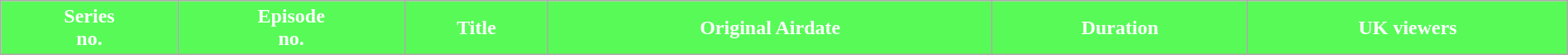<table class="wikitable plainrowheaders" style="width:100%; background:#fff;">
<tr style="color:white">
<th style="background:#58FA58;">Series<br>no.</th>
<th style="background:#58FA58;">Episode<br>no.</th>
<th style="background:#58FA58;">Title</th>
<th style="background:#58FA58;">Original Airdate</th>
<th style="background:#58FA58;">Duration</th>
<th style="background:#58FA58;">UK viewers<br>










</th>
</tr>
</table>
